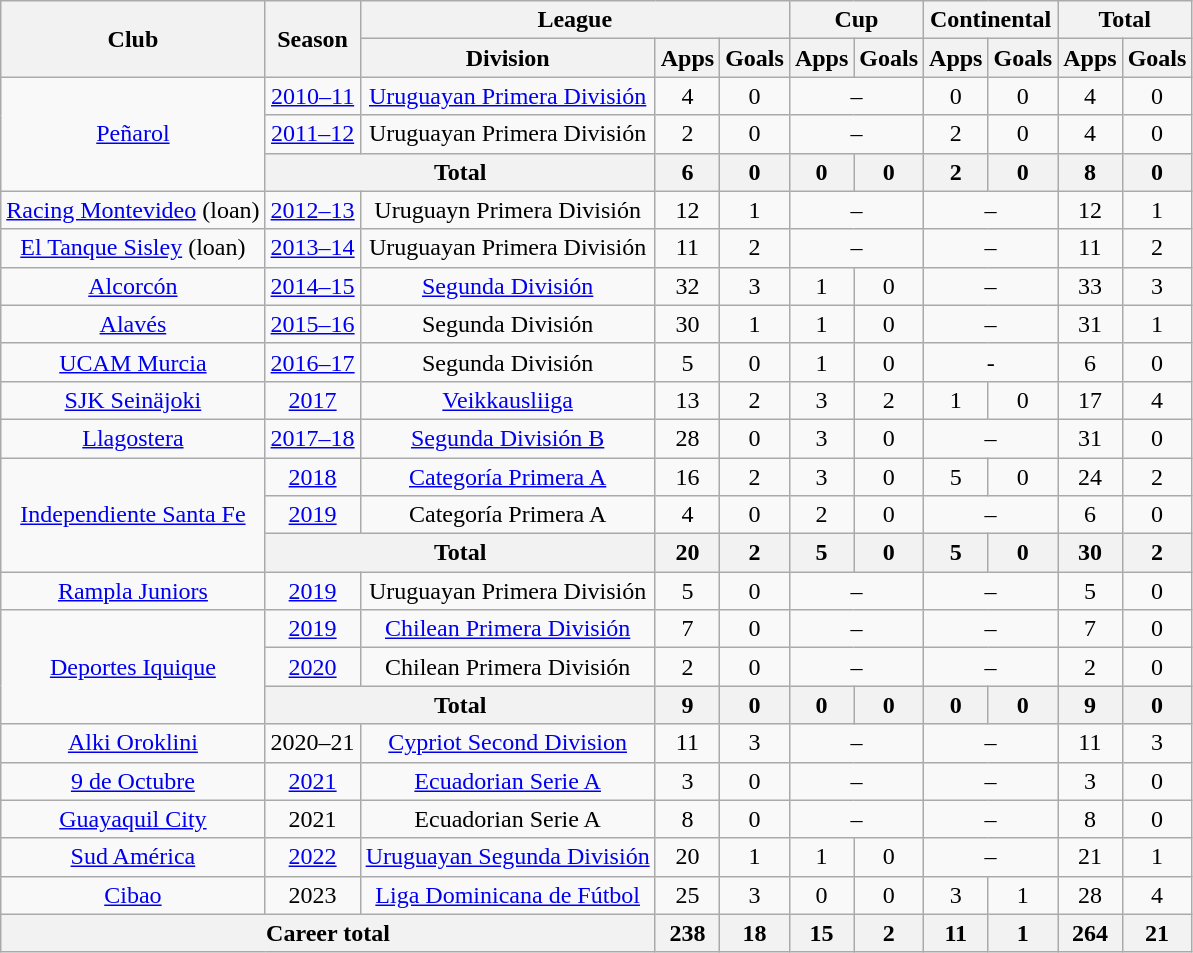<table class="wikitable" style="text-align:center">
<tr>
<th rowspan="2">Club</th>
<th rowspan="2">Season</th>
<th colspan="3">League</th>
<th colspan="2">Cup</th>
<th colspan="2">Continental</th>
<th colspan="2">Total</th>
</tr>
<tr>
<th>Division</th>
<th>Apps</th>
<th>Goals</th>
<th>Apps</th>
<th>Goals</th>
<th>Apps</th>
<th>Goals</th>
<th>Apps</th>
<th>Goals</th>
</tr>
<tr>
<td rowspan=3><a href='#'>Peñarol</a></td>
<td><a href='#'>2010–11</a></td>
<td><a href='#'>Uruguayan Primera División</a></td>
<td>4</td>
<td>0</td>
<td colspan=2>–</td>
<td>0</td>
<td>0</td>
<td>4</td>
<td>0</td>
</tr>
<tr>
<td><a href='#'>2011–12</a></td>
<td>Uruguayan Primera División</td>
<td>2</td>
<td>0</td>
<td colspan=2>–</td>
<td>2</td>
<td>0</td>
<td>4</td>
<td>0</td>
</tr>
<tr>
<th colspan=2>Total</th>
<th>6</th>
<th>0</th>
<th>0</th>
<th>0</th>
<th>2</th>
<th>0</th>
<th>8</th>
<th>0</th>
</tr>
<tr>
<td><a href='#'>Racing Montevideo</a> (loan)</td>
<td><a href='#'>2012–13</a></td>
<td>Uruguayn Primera División</td>
<td>12</td>
<td>1</td>
<td colspan=2>–</td>
<td colspan=2>–</td>
<td>12</td>
<td>1</td>
</tr>
<tr>
<td><a href='#'>El Tanque Sisley</a> (loan)</td>
<td><a href='#'>2013–14</a></td>
<td>Uruguayan Primera División</td>
<td>11</td>
<td>2</td>
<td colspan=2>–</td>
<td colspan=2>–</td>
<td>11</td>
<td>2</td>
</tr>
<tr>
<td><a href='#'>Alcorcón</a></td>
<td><a href='#'>2014–15</a></td>
<td><a href='#'>Segunda División</a></td>
<td>32</td>
<td>3</td>
<td>1</td>
<td>0</td>
<td colspan=2>–</td>
<td>33</td>
<td>3</td>
</tr>
<tr>
<td><a href='#'>Alavés</a></td>
<td><a href='#'>2015–16</a></td>
<td>Segunda División</td>
<td>30</td>
<td>1</td>
<td>1</td>
<td>0</td>
<td colspan=2>–</td>
<td>31</td>
<td>1</td>
</tr>
<tr>
<td><a href='#'>UCAM Murcia</a></td>
<td><a href='#'>2016–17</a></td>
<td>Segunda División</td>
<td>5</td>
<td>0</td>
<td>1</td>
<td>0</td>
<td colspan=2>-</td>
<td>6</td>
<td>0</td>
</tr>
<tr>
<td><a href='#'>SJK Seinäjoki</a></td>
<td><a href='#'>2017</a></td>
<td><a href='#'>Veikkausliiga</a></td>
<td>13</td>
<td>2</td>
<td>3</td>
<td>2</td>
<td>1</td>
<td>0</td>
<td>17</td>
<td>4</td>
</tr>
<tr>
<td><a href='#'>Llagostera</a></td>
<td><a href='#'>2017–18</a></td>
<td><a href='#'>Segunda División B</a></td>
<td>28</td>
<td>0</td>
<td>3</td>
<td>0</td>
<td colspan=2>–</td>
<td>31</td>
<td>0</td>
</tr>
<tr>
<td rowspan=3><a href='#'>Independiente Santa Fe</a></td>
<td><a href='#'>2018</a></td>
<td><a href='#'>Categoría Primera A</a></td>
<td>16</td>
<td>2</td>
<td>3</td>
<td>0</td>
<td>5</td>
<td>0</td>
<td>24</td>
<td>2</td>
</tr>
<tr>
<td><a href='#'>2019</a></td>
<td>Categoría Primera A</td>
<td>4</td>
<td>0</td>
<td>2</td>
<td>0</td>
<td colspan=2>–</td>
<td>6</td>
<td>0</td>
</tr>
<tr>
<th colspan=2>Total</th>
<th>20</th>
<th>2</th>
<th>5</th>
<th>0</th>
<th>5</th>
<th>0</th>
<th>30</th>
<th>2</th>
</tr>
<tr>
<td><a href='#'>Rampla Juniors</a></td>
<td><a href='#'>2019</a></td>
<td>Uruguayan Primera División</td>
<td>5</td>
<td>0</td>
<td colspan=2>–</td>
<td colspan=2>–</td>
<td>5</td>
<td>0</td>
</tr>
<tr>
<td rowspan=3><a href='#'>Deportes Iquique</a></td>
<td><a href='#'>2019</a></td>
<td><a href='#'>Chilean Primera División</a></td>
<td>7</td>
<td>0</td>
<td colspan=2>–</td>
<td colspan=2>–</td>
<td>7</td>
<td>0</td>
</tr>
<tr>
<td><a href='#'>2020</a></td>
<td>Chilean Primera División</td>
<td>2</td>
<td>0</td>
<td colspan=2>–</td>
<td colspan=2>–</td>
<td>2</td>
<td>0</td>
</tr>
<tr>
<th colspan=2>Total</th>
<th>9</th>
<th>0</th>
<th>0</th>
<th>0</th>
<th>0</th>
<th>0</th>
<th>9</th>
<th>0</th>
</tr>
<tr>
<td><a href='#'>Alki Oroklini</a></td>
<td>2020–21</td>
<td><a href='#'>Cypriot Second Division</a></td>
<td>11</td>
<td>3</td>
<td colspan=2>–</td>
<td colspan=2>–</td>
<td>11</td>
<td>3</td>
</tr>
<tr>
<td><a href='#'>9 de Octubre</a></td>
<td><a href='#'>2021</a></td>
<td><a href='#'>Ecuadorian Serie A</a></td>
<td>3</td>
<td>0</td>
<td colspan=2>–</td>
<td colspan=2>–</td>
<td>3</td>
<td>0</td>
</tr>
<tr>
<td><a href='#'>Guayaquil City</a></td>
<td>2021</td>
<td>Ecuadorian Serie A</td>
<td>8</td>
<td>0</td>
<td colspan=2>–</td>
<td colspan=2>–</td>
<td>8</td>
<td>0</td>
</tr>
<tr>
<td><a href='#'>Sud América</a></td>
<td><a href='#'>2022</a></td>
<td><a href='#'>Uruguayan Segunda División</a></td>
<td>20</td>
<td>1</td>
<td>1</td>
<td>0</td>
<td colspan=2>–</td>
<td>21</td>
<td>1</td>
</tr>
<tr>
<td><a href='#'>Cibao</a></td>
<td>2023</td>
<td><a href='#'>Liga Dominicana de Fútbol</a></td>
<td>25</td>
<td>3</td>
<td>0</td>
<td>0</td>
<td>3</td>
<td>1</td>
<td>28</td>
<td>4</td>
</tr>
<tr>
<th colspan="3">Career total</th>
<th>238</th>
<th>18</th>
<th>15</th>
<th>2</th>
<th>11</th>
<th>1</th>
<th>264</th>
<th>21</th>
</tr>
</table>
